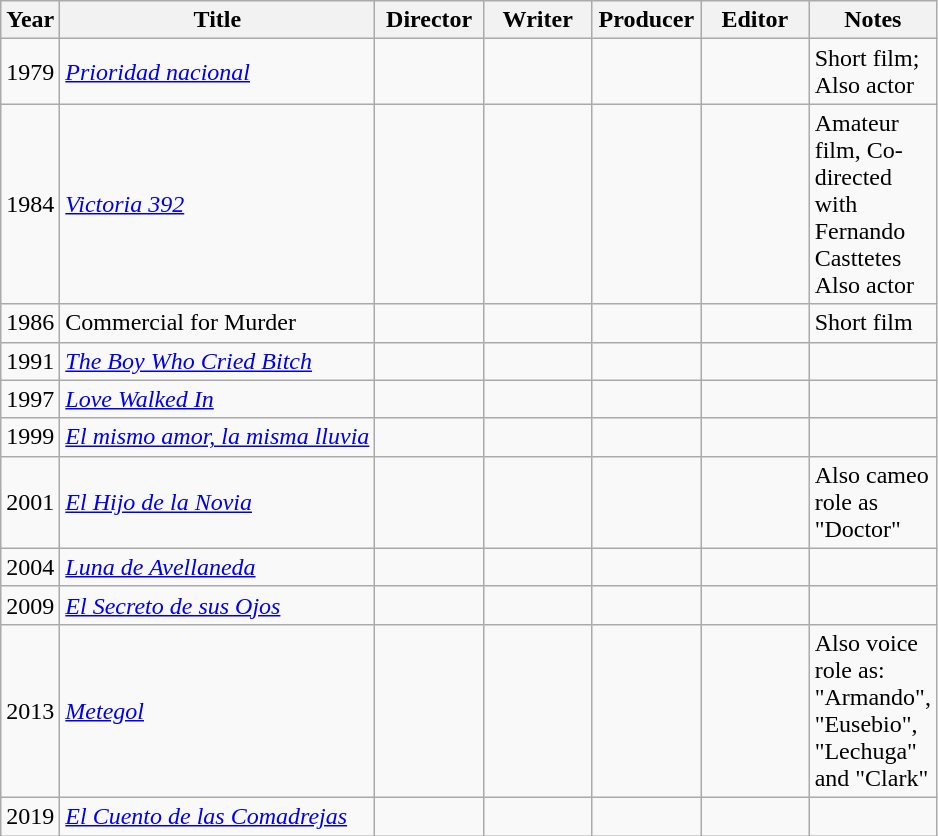<table class="wikitable sortable">
<tr>
<th style="width:26px;">Year</th>
<th>Title</th>
<th width="65">Director</th>
<th width="65">Writer</th>
<th width="65">Producer</th>
<th width="65">Editor</th>
<th width="65">Notes</th>
</tr>
<tr>
<td>1979</td>
<td><em><a href='#'>Prioridad nacional</a></em></td>
<td></td>
<td></td>
<td></td>
<td></td>
<td>Short film; Also actor</td>
</tr>
<tr>
<td>1984</td>
<td><em><a href='#'>Victoria 392</a></em></td>
<td></td>
<td></td>
<td></td>
<td></td>
<td>Amateur film, Co-directed with Fernando Casttetes<br>Also actor</td>
</tr>
<tr>
<td>1986</td>
<td>Commercial for Murder</td>
<td></td>
<td></td>
<td></td>
<td></td>
<td>Short film</td>
</tr>
<tr>
<td>1991</td>
<td><em><a href='#'>The Boy Who Cried Bitch</a></em></td>
<td></td>
<td></td>
<td></td>
<td></td>
<td></td>
</tr>
<tr>
<td>1997</td>
<td><em><a href='#'>Love Walked In</a></em></td>
<td></td>
<td></td>
<td></td>
<td></td>
<td></td>
</tr>
<tr>
<td>1999</td>
<td><em><a href='#'>El mismo amor, la misma lluvia</a></em></td>
<td></td>
<td></td>
<td></td>
<td></td>
<td></td>
</tr>
<tr>
<td>2001</td>
<td><em><a href='#'>El Hijo de la Novia</a></em></td>
<td></td>
<td></td>
<td></td>
<td></td>
<td>Also cameo role as "Doctor"</td>
</tr>
<tr>
<td>2004</td>
<td><em><a href='#'>Luna de Avellaneda</a></em></td>
<td></td>
<td></td>
<td></td>
<td></td>
<td></td>
</tr>
<tr>
<td>2009</td>
<td><em><a href='#'>El Secreto de sus Ojos</a></em></td>
<td></td>
<td></td>
<td></td>
<td></td>
<td></td>
</tr>
<tr>
<td>2013</td>
<td><em><a href='#'>Metegol</a></em></td>
<td></td>
<td></td>
<td></td>
<td></td>
<td>Also voice role as: "Armando", "Eusebio", "Lechuga" and "Clark"</td>
</tr>
<tr>
<td>2019</td>
<td><em><a href='#'>El Cuento de las Comadrejas</a></em></td>
<td></td>
<td></td>
<td></td>
<td></td>
<td></td>
</tr>
</table>
